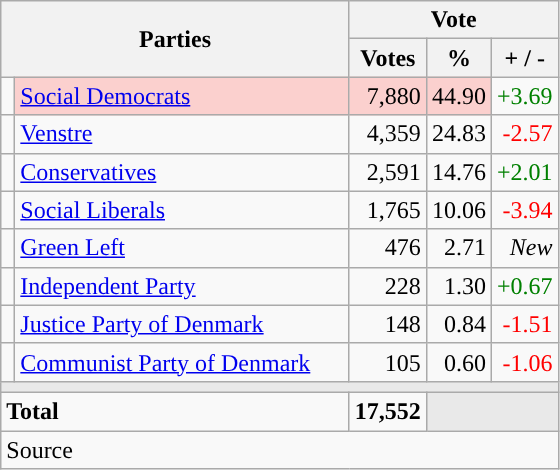<table class="wikitable" style="text-align:right;">
<tr>
<th style="text-align:centre;" rowspan="2" colspan="2" width="225">Parties</th>
<th colspan="3">Vote</th>
</tr>
<tr>
<th width="15">Votes</th>
<th width="15">%</th>
<th width="15">+ / -</th>
</tr>
<tr>
<td width="2" style="color:inherit;background:"></td>
<td bgcolor=#fbd0ce  align="left"><a href='#'>Social Democrats</a></td>
<td bgcolor=#fbd0ce>7,880</td>
<td bgcolor=#fbd0ce>44.90</td>
<td style=color:green;>+3.69</td>
</tr>
<tr>
<td width="2" style="color:inherit;background:"></td>
<td align="left"><a href='#'>Venstre</a></td>
<td>4,359</td>
<td>24.83</td>
<td style=color:red;>-2.57</td>
</tr>
<tr>
<td width="2" style="color:inherit;background:"></td>
<td align="left"><a href='#'>Conservatives</a></td>
<td>2,591</td>
<td>14.76</td>
<td style=color:green;>+2.01</td>
</tr>
<tr>
<td width="2" style="color:inherit;background:"></td>
<td align="left"><a href='#'>Social Liberals</a></td>
<td>1,765</td>
<td>10.06</td>
<td style=color:red;>-3.94</td>
</tr>
<tr>
<td width="2" style="color:inherit;background:"></td>
<td align="left"><a href='#'>Green Left</a></td>
<td>476</td>
<td>2.71</td>
<td><em>New</em></td>
</tr>
<tr>
<td width="2" style="color:inherit;background:"></td>
<td align="left"><a href='#'>Independent Party</a></td>
<td>228</td>
<td>1.30</td>
<td style=color:green;>+0.67</td>
</tr>
<tr>
<td width="2" style="color:inherit;background:"></td>
<td align="left"><a href='#'>Justice Party of Denmark</a></td>
<td>148</td>
<td>0.84</td>
<td style=color:red;>-1.51</td>
</tr>
<tr>
<td width="2" style="color:inherit;background:"></td>
<td align="left"><a href='#'>Communist Party of Denmark</a></td>
<td>105</td>
<td>0.60</td>
<td style=color:red;>-1.06</td>
</tr>
<tr>
<td colspan="7" bgcolor="#E9E9E9"></td>
</tr>
<tr>
<td align="left" colspan="2"><strong>Total</strong></td>
<td><strong>17,552</strong></td>
<td bgcolor="#E9E9E9" colspan="2"></td>
</tr>
<tr>
<td align="left" colspan="6">Source</td>
</tr>
</table>
